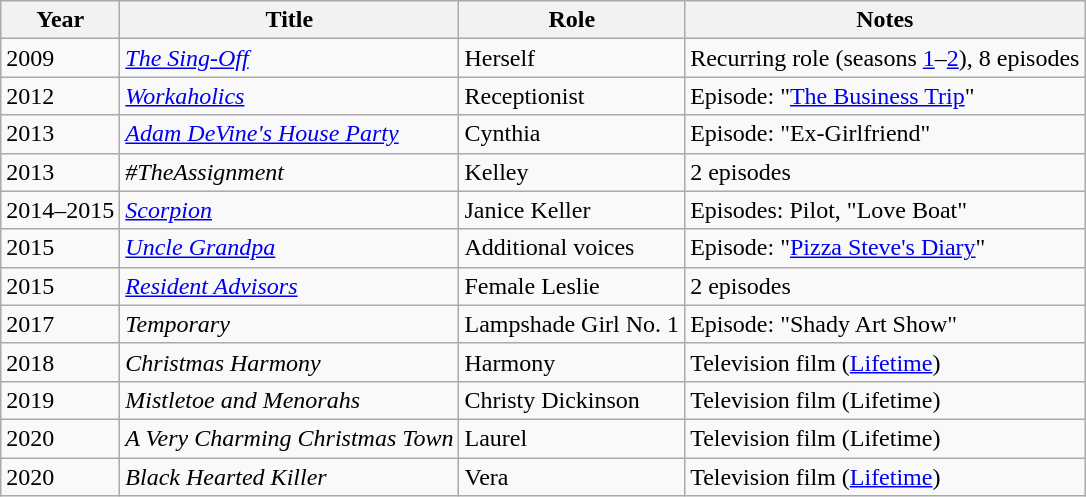<table class="wikitable sortable">
<tr>
<th>Year</th>
<th>Title</th>
<th>Role</th>
<th class="unsortable">Notes</th>
</tr>
<tr>
<td>2009</td>
<td><em><a href='#'>The Sing-Off</a></em></td>
<td>Herself</td>
<td>Recurring role (seasons <a href='#'>1</a>–<a href='#'>2</a>), 8 episodes</td>
</tr>
<tr>
<td>2012</td>
<td><em><a href='#'>Workaholics</a></em></td>
<td>Receptionist</td>
<td>Episode: "<a href='#'>The Business Trip</a>"</td>
</tr>
<tr>
<td>2013</td>
<td><em><a href='#'>Adam DeVine's House Party</a></em></td>
<td>Cynthia</td>
<td>Episode: "Ex-Girlfriend"</td>
</tr>
<tr>
<td>2013</td>
<td><em>#TheAssignment</em></td>
<td>Kelley</td>
<td>2 episodes</td>
</tr>
<tr>
<td>2014–2015</td>
<td><em><a href='#'>Scorpion</a></em></td>
<td>Janice Keller</td>
<td>Episodes: Pilot, "Love Boat"</td>
</tr>
<tr>
<td>2015</td>
<td><em><a href='#'>Uncle Grandpa</a></em></td>
<td>Additional voices</td>
<td>Episode: "<a href='#'>Pizza Steve's Diary</a>"</td>
</tr>
<tr>
<td>2015</td>
<td><em><a href='#'>Resident Advisors</a></em></td>
<td>Female Leslie</td>
<td>2 episodes</td>
</tr>
<tr>
<td>2017</td>
<td><em>Temporary</em></td>
<td>Lampshade Girl No. 1</td>
<td>Episode: "Shady Art Show"</td>
</tr>
<tr>
<td>2018</td>
<td><em>Christmas Harmony</em></td>
<td>Harmony</td>
<td>Television film (<a href='#'>Lifetime</a>)</td>
</tr>
<tr>
<td>2019</td>
<td><em>Mistletoe and Menorahs</em></td>
<td>Christy Dickinson</td>
<td>Television film (Lifetime)</td>
</tr>
<tr>
<td>2020</td>
<td><em>A Very Charming Christmas Town</em></td>
<td>Laurel</td>
<td>Television film (Lifetime)</td>
</tr>
<tr>
<td>2020</td>
<td><em>Black Hearted Killer</em></td>
<td>Vera</td>
<td>Television film (<a href='#'>Lifetime</a>)</td>
</tr>
</table>
